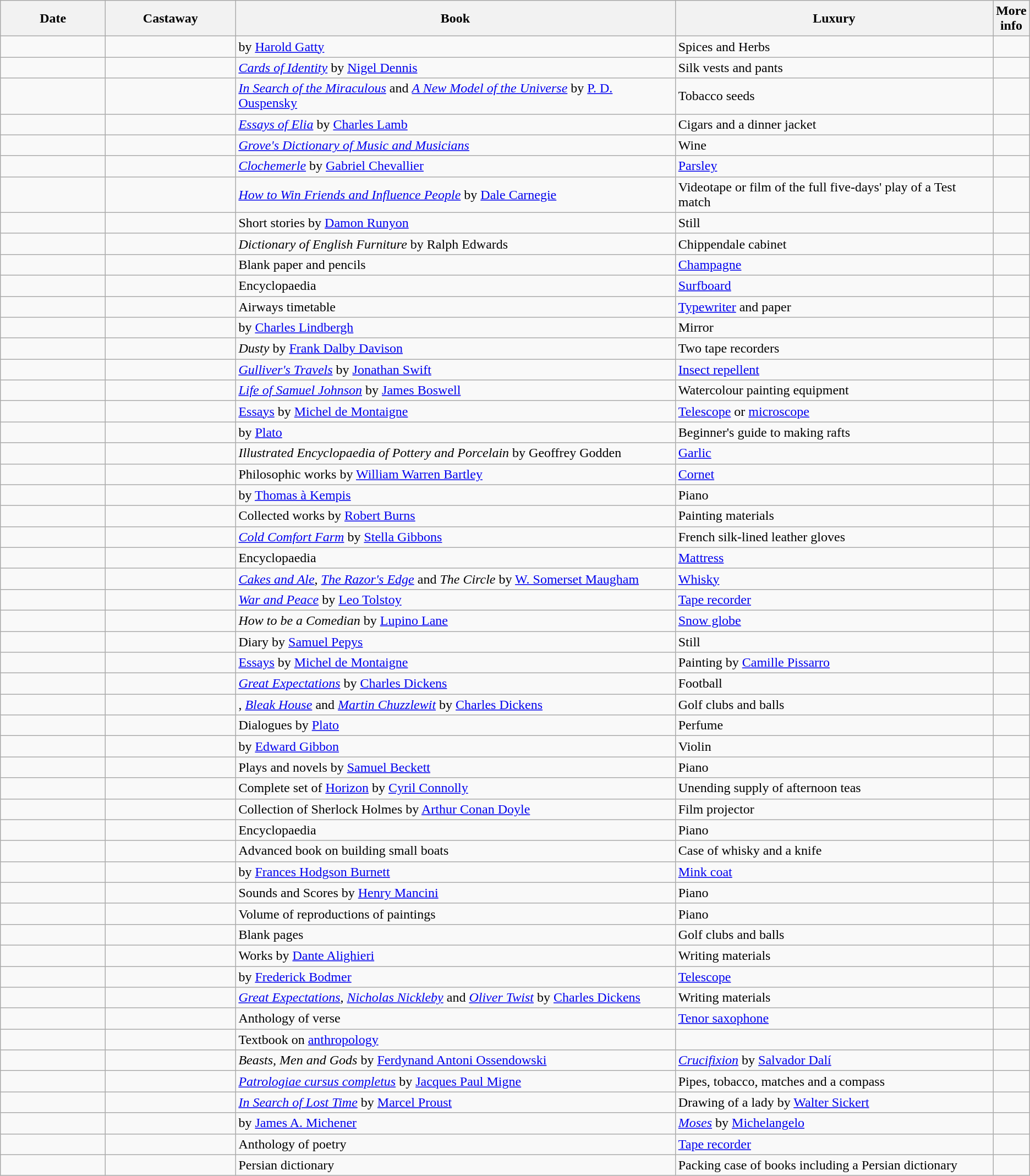<table class="wikitable sortable">
<tr>
<th style="width:120px;">Date</th>
<th style="width:150px;">Castaway</th>
<th>Book</th>
<th>Luxury</th>
<th class="unsortable">More<br>info</th>
</tr>
<tr>
<td></td>
<td></td>
<td> by <a href='#'>Harold Gatty</a></td>
<td>Spices and Herbs</td>
<td></td>
</tr>
<tr>
<td></td>
<td></td>
<td><em><a href='#'>Cards of Identity</a></em> by <a href='#'>Nigel Dennis</a></td>
<td>Silk vests and pants</td>
<td></td>
</tr>
<tr>
<td></td>
<td></td>
<td><em><a href='#'>In Search of the Miraculous</a></em> and <em><a href='#'>A New Model of the Universe</a></em> by <a href='#'>P. D. Ouspensky</a></td>
<td>Tobacco seeds</td>
<td></td>
</tr>
<tr>
<td></td>
<td></td>
<td><em><a href='#'>Essays of Elia</a></em> by <a href='#'>Charles Lamb</a></td>
<td>Cigars and a dinner jacket</td>
<td></td>
</tr>
<tr>
<td></td>
<td></td>
<td><em><a href='#'>Grove's Dictionary of Music and Musicians</a></em></td>
<td>Wine</td>
<td></td>
</tr>
<tr>
<td></td>
<td></td>
<td><em><a href='#'>Clochemerle</a></em> by <a href='#'>Gabriel Chevallier</a></td>
<td><a href='#'>Parsley</a></td>
<td></td>
</tr>
<tr>
<td></td>
<td></td>
<td><em><a href='#'>How to Win Friends and Influence People</a></em> by <a href='#'>Dale Carnegie</a></td>
<td>Videotape or film of the full five-days' play of a Test match</td>
<td></td>
</tr>
<tr>
<td></td>
<td></td>
<td>Short stories by <a href='#'>Damon Runyon</a></td>
<td>Still</td>
<td></td>
</tr>
<tr>
<td></td>
<td></td>
<td><em>Dictionary of English Furniture</em> by Ralph Edwards</td>
<td>Chippendale cabinet</td>
<td></td>
</tr>
<tr>
<td></td>
<td></td>
<td>Blank paper and pencils</td>
<td><a href='#'>Champagne</a></td>
<td></td>
</tr>
<tr>
<td></td>
<td></td>
<td>Encyclopaedia</td>
<td><a href='#'>Surfboard</a></td>
<td></td>
</tr>
<tr>
<td></td>
<td></td>
<td>Airways timetable</td>
<td><a href='#'>Typewriter</a> and paper</td>
<td></td>
</tr>
<tr>
<td></td>
<td></td>
<td> by <a href='#'>Charles Lindbergh</a></td>
<td>Mirror</td>
<td></td>
</tr>
<tr>
<td></td>
<td></td>
<td><em>Dusty</em> by <a href='#'>Frank Dalby Davison</a></td>
<td>Two tape recorders</td>
<td></td>
</tr>
<tr>
<td></td>
<td></td>
<td><em><a href='#'>Gulliver's Travels</a></em> by <a href='#'>Jonathan Swift</a></td>
<td><a href='#'>Insect repellent</a></td>
<td></td>
</tr>
<tr>
<td></td>
<td></td>
<td><em><a href='#'>Life of Samuel Johnson</a></em> by <a href='#'>James Boswell</a></td>
<td>Watercolour painting equipment</td>
<td></td>
</tr>
<tr>
<td></td>
<td></td>
<td><a href='#'>Essays</a> by <a href='#'>Michel de Montaigne</a></td>
<td><a href='#'>Telescope</a> or <a href='#'>microscope</a></td>
<td></td>
</tr>
<tr>
<td></td>
<td></td>
<td> by <a href='#'>Plato</a></td>
<td>Beginner's guide to making rafts</td>
<td></td>
</tr>
<tr>
<td></td>
<td></td>
<td><em>Illustrated Encyclopaedia of Pottery and Porcelain</em> by Geoffrey Godden</td>
<td><a href='#'>Garlic</a></td>
<td></td>
</tr>
<tr>
<td></td>
<td></td>
<td>Philosophic works by <a href='#'>William Warren Bartley</a></td>
<td><a href='#'>Cornet</a></td>
<td></td>
</tr>
<tr>
<td></td>
<td></td>
<td> by <a href='#'>Thomas à Kempis</a></td>
<td>Piano</td>
<td></td>
</tr>
<tr>
<td></td>
<td></td>
<td>Collected works by <a href='#'>Robert Burns</a></td>
<td>Painting materials</td>
<td></td>
</tr>
<tr>
<td></td>
<td></td>
<td><em><a href='#'>Cold Comfort Farm</a></em> by <a href='#'>Stella Gibbons</a></td>
<td>French silk-lined leather gloves</td>
<td></td>
</tr>
<tr>
<td></td>
<td></td>
<td>Encyclopaedia</td>
<td><a href='#'>Mattress</a></td>
<td></td>
</tr>
<tr>
<td></td>
<td></td>
<td><em><a href='#'>Cakes and Ale</a></em>, <em><a href='#'>The Razor's Edge</a></em> and <em>The Circle</em> by <a href='#'>W. Somerset Maugham</a></td>
<td><a href='#'>Whisky</a></td>
<td></td>
</tr>
<tr>
<td></td>
<td></td>
<td><em><a href='#'>War and Peace</a></em> by <a href='#'>Leo Tolstoy</a></td>
<td><a href='#'>Tape recorder</a></td>
<td></td>
</tr>
<tr>
<td></td>
<td></td>
<td><em>How to be a Comedian</em> by <a href='#'>Lupino Lane</a></td>
<td><a href='#'>Snow globe</a></td>
<td></td>
</tr>
<tr>
<td></td>
<td></td>
<td>Diary by <a href='#'>Samuel Pepys</a></td>
<td>Still</td>
<td></td>
</tr>
<tr>
<td></td>
<td></td>
<td><a href='#'>Essays</a> by <a href='#'>Michel de Montaigne</a></td>
<td>Painting by <a href='#'>Camille Pissarro</a></td>
<td></td>
</tr>
<tr>
<td></td>
<td></td>
<td><em><a href='#'>Great Expectations</a></em> by <a href='#'>Charles Dickens</a></td>
<td>Football</td>
<td></td>
</tr>
<tr>
<td></td>
<td></td>
<td>, <em><a href='#'>Bleak House</a></em> and <em><a href='#'>Martin Chuzzlewit</a></em> by <a href='#'>Charles Dickens</a></td>
<td>Golf clubs and balls</td>
<td></td>
</tr>
<tr>
<td></td>
<td></td>
<td>Dialogues by <a href='#'>Plato</a></td>
<td>Perfume</td>
<td></td>
</tr>
<tr>
<td></td>
<td></td>
<td> by <a href='#'>Edward Gibbon</a></td>
<td>Violin</td>
<td></td>
</tr>
<tr>
<td></td>
<td></td>
<td>Plays and novels by <a href='#'>Samuel Beckett</a></td>
<td>Piano</td>
<td></td>
</tr>
<tr>
<td></td>
<td></td>
<td>Complete set of <a href='#'>Horizon</a> by <a href='#'>Cyril Connolly</a></td>
<td>Unending supply of afternoon teas</td>
<td></td>
</tr>
<tr>
<td></td>
<td></td>
<td>Collection of Sherlock Holmes by <a href='#'>Arthur Conan Doyle</a></td>
<td>Film projector</td>
<td></td>
</tr>
<tr>
<td></td>
<td></td>
<td>Encyclopaedia</td>
<td>Piano</td>
<td></td>
</tr>
<tr>
<td></td>
<td></td>
<td>Advanced book on building small boats</td>
<td>Case of whisky and a knife</td>
<td></td>
</tr>
<tr>
<td></td>
<td></td>
<td> by <a href='#'>Frances Hodgson Burnett</a></td>
<td><a href='#'>Mink coat</a></td>
<td></td>
</tr>
<tr>
<td></td>
<td></td>
<td>Sounds and Scores by <a href='#'>Henry Mancini</a></td>
<td>Piano</td>
<td></td>
</tr>
<tr>
<td></td>
<td></td>
<td>Volume of reproductions of paintings</td>
<td>Piano</td>
<td></td>
</tr>
<tr>
<td></td>
<td></td>
<td>Blank pages</td>
<td>Golf clubs and balls</td>
<td></td>
</tr>
<tr>
<td></td>
<td></td>
<td>Works by <a href='#'>Dante Alighieri</a></td>
<td>Writing materials</td>
<td></td>
</tr>
<tr>
<td></td>
<td></td>
<td> by <a href='#'>Frederick Bodmer</a></td>
<td><a href='#'>Telescope</a></td>
<td></td>
</tr>
<tr>
<td></td>
<td></td>
<td><em><a href='#'>Great Expectations</a></em>, <em><a href='#'>Nicholas Nickleby</a></em> and <em><a href='#'>Oliver Twist</a></em> by <a href='#'>Charles Dickens</a></td>
<td>Writing materials</td>
<td></td>
</tr>
<tr>
<td></td>
<td></td>
<td>Anthology of verse</td>
<td><a href='#'>Tenor saxophone</a></td>
<td></td>
</tr>
<tr>
<td></td>
<td></td>
<td>Textbook on <a href='#'>anthropology</a></td>
<td></td>
<td></td>
</tr>
<tr>
<td></td>
<td></td>
<td><em>Beasts, Men and Gods</em> by <a href='#'>Ferdynand Antoni Ossendowski</a></td>
<td><em><a href='#'>Crucifixion</a></em> by <a href='#'>Salvador Dalí</a></td>
<td></td>
</tr>
<tr>
<td></td>
<td></td>
<td><em><a href='#'>Patrologiae cursus completus</a></em> by <a href='#'>Jacques Paul Migne</a></td>
<td>Pipes, tobacco, matches and a compass</td>
<td></td>
</tr>
<tr>
<td></td>
<td></td>
<td><em><a href='#'>In Search of Lost Time</a></em> by <a href='#'>Marcel Proust</a></td>
<td>Drawing of a lady by <a href='#'>Walter Sickert</a></td>
<td></td>
</tr>
<tr>
<td></td>
<td></td>
<td> by <a href='#'>James A. Michener</a></td>
<td><em><a href='#'>Moses</a></em> by <a href='#'>Michelangelo</a></td>
<td></td>
</tr>
<tr>
<td></td>
<td></td>
<td>Anthology of poetry</td>
<td><a href='#'>Tape recorder</a></td>
<td></td>
</tr>
<tr>
<td></td>
<td></td>
<td>Persian dictionary</td>
<td>Packing case of books including a Persian dictionary</td>
<td></td>
</tr>
</table>
